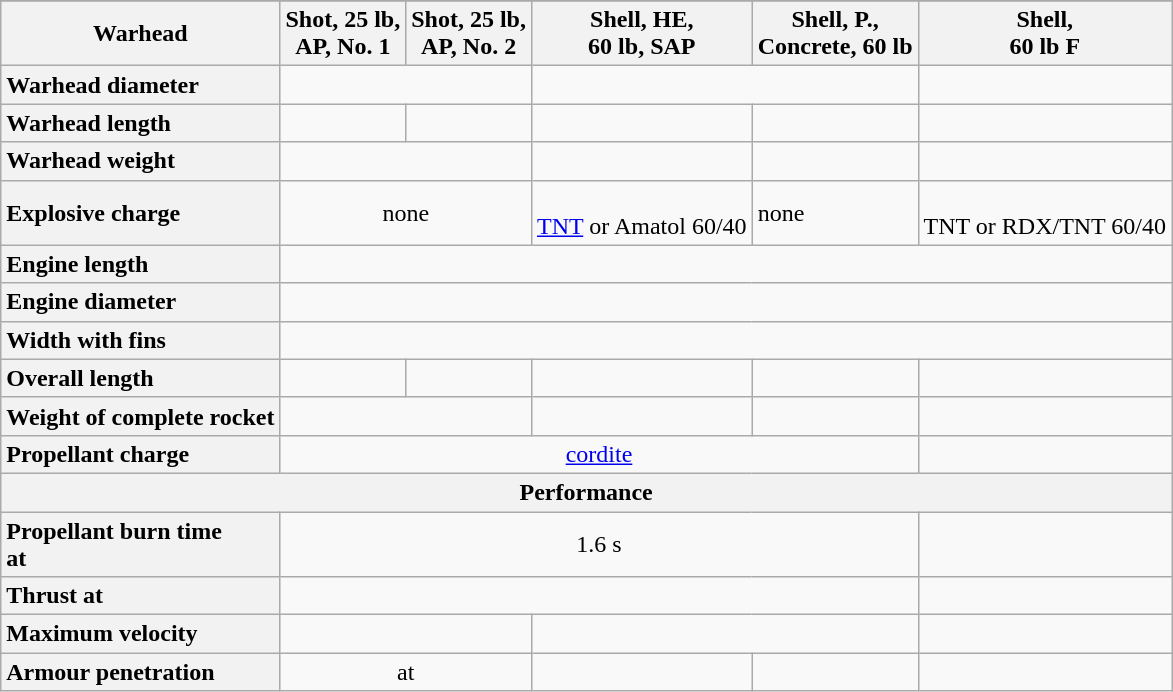<table class="wikitable">
<tr>
</tr>
<tr>
<th>Warhead</th>
<th>Shot, 25 lb,<br> AP, No. 1</th>
<th>Shot, 25 lb,<br> AP, No. 2</th>
<th>Shell, HE, <br>60 lb, SAP</th>
<th>Shell, P., <br>Concrete, 60 lb</th>
<th>Shell, <br>60 lb F</th>
</tr>
<tr>
<th style="text-align: left;">Warhead diameter</th>
<td colspan="2" style="text-align: center;"></td>
<td colspan="2" style="text-align: center;"></td>
<td style="text-align: center;"></td>
</tr>
<tr>
<th style="text-align: left;">Warhead length</th>
<td style="text-align: center;"></td>
<td></td>
<td></td>
<td></td>
<td></td>
</tr>
<tr>
<th style="text-align: left;">Warhead weight</th>
<td colspan="2" style="text-align: center;"></td>
<td></td>
<td></td>
<td></td>
</tr>
<tr>
<th style="text-align: left;">Explosive charge</th>
<td colspan="2" style="text-align: center;">none</td>
<td> <br><a href='#'>TNT</a> or Amatol 60/40</td>
<td>none</td>
<td><br> TNT or RDX/TNT 60/40</td>
</tr>
<tr>
<th style="text-align: left;">Engine length</th>
<td colspan="5" style="text-align: center;"></td>
</tr>
<tr>
<th style="text-align: left;">Engine diameter</th>
<td colspan="5" style="text-align: center;"></td>
</tr>
<tr>
<th style="text-align: left;">Width with fins</th>
<td colspan="5" style="text-align: center;"></td>
</tr>
<tr>
<th style="text-align: left;">Overall length</th>
<td></td>
<td></td>
<td></td>
<td></td>
<td></td>
</tr>
<tr>
<th style="text-align: center;">Weight of complete rocket</th>
<td colspan="2" style="text-align: center;"></td>
<td></td>
<td></td>
<td></td>
</tr>
<tr>
<th style="text-align: left;">Propellant charge</th>
<td colspan="4" style="text-align: center;"> <a href='#'>cordite</a></td>
<td></td>
</tr>
<tr>
<th colspan="6">Performance</th>
</tr>
<tr>
<th style="text-align: left;">Propellant burn time<br>at </th>
<td colspan="4" style="text-align: center;">1.6 s</td>
<td></td>
</tr>
<tr>
<th style="text-align: left;">Thrust at </th>
<td colspan="4" style="text-align: center;"></td>
<td></td>
</tr>
<tr>
<th style="text-align: left;">Maximum velocity</th>
<td colspan="2" style="text-align: center;"></td>
<td colspan="2" style="text-align: center;"></td>
<td></td>
</tr>
<tr>
<th style="text-align: left;">Armour penetration</th>
<td colspan="2" style="text-align: center;"> at </td>
<td style="text-align: center;"></td>
<td style="text-align: center;"></td>
<td></td>
</tr>
</table>
